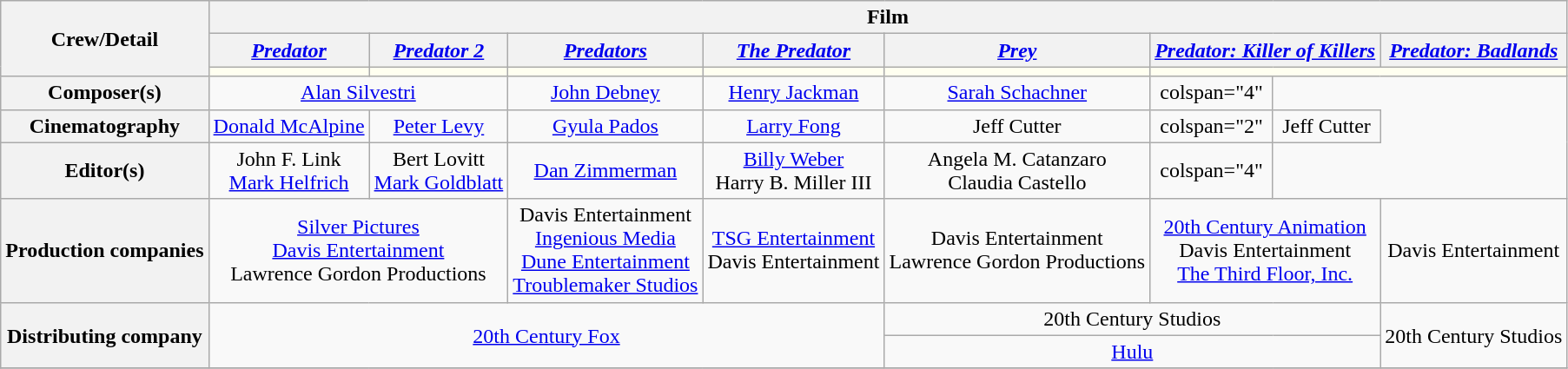<table class="wikitable plainrowheaders" style="text-align:center;">
<tr>
<th  scope="col" rowspan="3">Crew/Detail</th>
<th scope="col" colspan="9">Film</th>
</tr>
<tr>
<th scope="col" align="center"><em><a href='#'>Predator</a></em></th>
<th scope="col" align="center"><em><a href='#'>Predator 2</a></em></th>
<th scope="col" align="center"><em><a href='#'>Predators</a></em></th>
<th scope="col" align="center"><em><a href='#'>The Predator</a></em></th>
<th scope="col" align="center" colspan="2"><em><a href='#'>Prey</a></em></th>
<th scope="col" align="center" colspan="2"><em><a href='#'>Predator: Killer of Killers</a></em></th>
<th scope="col" align="center"><em><a href='#'>Predator: Badlands</a></em></th>
</tr>
<tr>
<td style="background:ivory;"></td>
<td style="background:ivory;"></td>
<td style="background:ivory;"></td>
<td style="background:ivory;"></td>
<td colspan="2" style="background:ivory;"></td>
<td colspan="3" style="background:ivory;"></td>
</tr>
<tr>
<th scope="row">Composer(s)</th>
<td colspan="2"><a href='#'>Alan Silvestri</a></td>
<td><a href='#'>John Debney</a></td>
<td><a href='#'>Henry Jackman</a></td>
<td colspan="2"><a href='#'>Sarah Schachner</a></td>
<td>colspan="4" </td>
</tr>
<tr>
<th scope="row">Cinematography</th>
<td><a href='#'>Donald McAlpine</a></td>
<td><a href='#'>Peter Levy</a></td>
<td><a href='#'>Gyula Pados</a></td>
<td><a href='#'>Larry Fong</a></td>
<td colspan="2">Jeff Cutter</td>
<td>colspan="2" </td>
<td>Jeff Cutter</td>
</tr>
<tr>
<th scope="row">Editor(s)</th>
<td>John F. Link<br><a href='#'>Mark Helfrich</a></td>
<td>Bert Lovitt<br><a href='#'>Mark Goldblatt</a></td>
<td><a href='#'>Dan Zimmerman</a></td>
<td><a href='#'>Billy Weber</a><br>Harry B. Miller III</td>
<td colspan="2">Angela M. Catanzaro<br>Claudia Castello</td>
<td>colspan="4" </td>
</tr>
<tr>
<th scope="row">Production companies</th>
<td colspan="2"><a href='#'>Silver Pictures</a><br><a href='#'>Davis Entertainment</a><br>Lawrence Gordon Productions</td>
<td>Davis Entertainment<br><a href='#'>Ingenious Media</a><br><a href='#'>Dune Entertainment</a><br><a href='#'>Troublemaker Studios</a></td>
<td><a href='#'>TSG Entertainment</a><br>Davis Entertainment</td>
<td colspan="2">Davis Entertainment<br>Lawrence Gordon Productions</td>
<td colspan="2"><a href='#'>20th Century Animation</a><br>Davis Entertainment<br><a href='#'>The Third Floor, Inc.</a></td>
<td>Davis Entertainment</td>
</tr>
<tr>
<th rowspan="2" scope="row">Distributing company</th>
<td rowspan="2" colspan="4"><a href='#'>20th Century Fox</a></td>
<td colspan="4">20th Century Studios</td>
<td rowspan="2" colspan="2">20th Century Studios</td>
</tr>
<tr>
<td colspan="4"><a href='#'>Hulu</a></td>
</tr>
<tr>
</tr>
</table>
